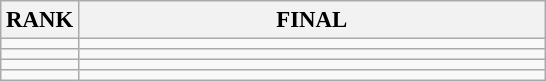<table class="wikitable" style="font-size:95%;">
<tr>
<th>RANK</th>
<th align="left" style="width: 20em">FINAL</th>
</tr>
<tr>
<td align="center"></td>
<td></td>
</tr>
<tr>
<td align="center"></td>
<td></td>
</tr>
<tr>
<td align="center"></td>
<td></td>
</tr>
<tr>
<td align="center"></td>
<td></td>
</tr>
</table>
